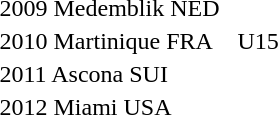<table>
<tr>
<td>2009 Medemblik NED</td>
<td></td>
<td></td>
<td></td>
</tr>
<tr>
<td>2010 Martinique FRA</td>
<td></td>
<td></td>
<td>U15 </td>
</tr>
<tr>
<td>2011 Ascona SUI</td>
<td></td>
<td></td>
<td></td>
</tr>
<tr>
<td>2012 Miami USA</td>
<td></td>
<td></td>
<td></td>
</tr>
<tr>
</tr>
</table>
